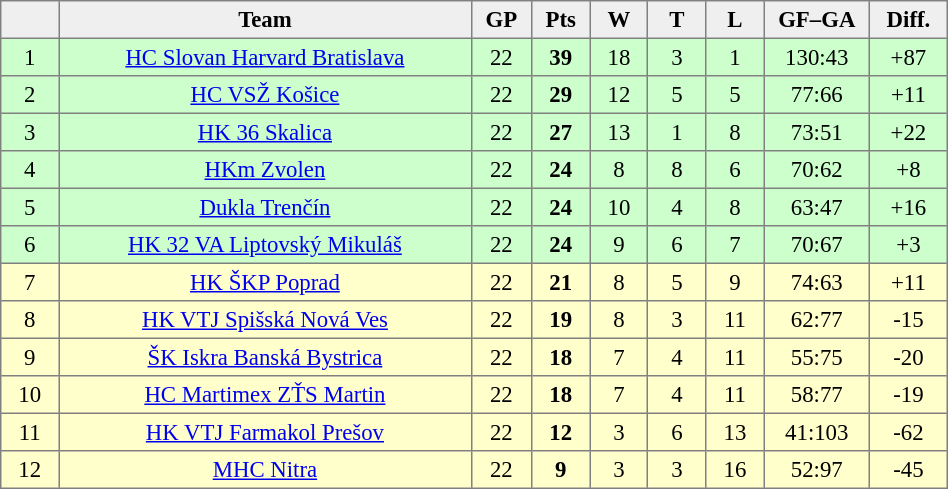<table cellpadding="3" cellspacing="0" border="1" style="font-size: 95%; text-align: center; border: gray solid 1px; border-collapse: collapse;" width="50%">
<tr bgcolor=#efefef>
<th width="20"></th>
<th width="185">Team</th>
<th width="20">GP</th>
<th width="20">Pts</th>
<th width="20">W</th>
<th width="20">T</th>
<th width="20">L</th>
<th width="20">GF–GA</th>
<th width="20">Diff.</th>
</tr>
<tr align="center" bgcolor="#ccffcc">
<td>1</td>
<td><a href='#'>HC Slovan Harvard Bratislava</a></td>
<td>22</td>
<td><strong>39</strong></td>
<td>18</td>
<td>3</td>
<td>1</td>
<td>130:43</td>
<td>+87</td>
</tr>
<tr align="center" bgcolor="#ccffcc">
<td>2</td>
<td><a href='#'>HC VSŽ Košice</a></td>
<td>22</td>
<td><strong>29</strong></td>
<td>12</td>
<td>5</td>
<td>5</td>
<td>77:66</td>
<td>+11</td>
</tr>
<tr align="center" bgcolor="#ccffcc">
<td>3</td>
<td><a href='#'>HK 36 Skalica</a></td>
<td>22</td>
<td><strong>27</strong></td>
<td>13</td>
<td>1</td>
<td>8</td>
<td>73:51</td>
<td>+22</td>
</tr>
<tr align="center" bgcolor="#ccffcc">
<td>4</td>
<td><a href='#'>HKm Zvolen</a></td>
<td>22</td>
<td><strong>24</strong></td>
<td>8</td>
<td>8</td>
<td>6</td>
<td>70:62</td>
<td>+8</td>
</tr>
<tr align="center" bgcolor="#ccffcc">
<td>5</td>
<td><a href='#'>Dukla Trenčín</a></td>
<td>22</td>
<td><strong>24</strong></td>
<td>10</td>
<td>4</td>
<td>8</td>
<td>63:47</td>
<td>+16</td>
</tr>
<tr align="center" bgcolor="#ccffcc">
<td>6</td>
<td><a href='#'>HK 32 VA Liptovský Mikuláš</a></td>
<td>22</td>
<td><strong>24</strong></td>
<td>9</td>
<td>6</td>
<td>7</td>
<td>70:67</td>
<td>+3</td>
</tr>
<tr align="center" bgcolor="#ffffcc">
<td>7</td>
<td><a href='#'>HK ŠKP Poprad</a></td>
<td>22</td>
<td><strong>21</strong></td>
<td>8</td>
<td>5</td>
<td>9</td>
<td>74:63</td>
<td>+11</td>
</tr>
<tr align="center" bgcolor="#ffffcc">
<td>8</td>
<td><a href='#'>HK VTJ Spišská Nová Ves</a></td>
<td>22</td>
<td><strong>19</strong></td>
<td>8</td>
<td>3</td>
<td>11</td>
<td>62:77</td>
<td>-15</td>
</tr>
<tr align="center" bgcolor="#ffffcc">
<td>9</td>
<td><a href='#'>ŠK Iskra Banská Bystrica</a></td>
<td>22</td>
<td><strong>18</strong></td>
<td>7</td>
<td>4</td>
<td>11</td>
<td>55:75</td>
<td>-20</td>
</tr>
<tr align="center" bgcolor="#ffffcc">
<td>10</td>
<td><a href='#'>HC Martimex ZŤS Martin</a></td>
<td>22</td>
<td><strong>18</strong></td>
<td>7</td>
<td>4</td>
<td>11</td>
<td>58:77</td>
<td>-19</td>
</tr>
<tr align="center" bgcolor="#ffffcc">
<td>11</td>
<td><a href='#'>HK VTJ Farmakol Prešov</a></td>
<td>22</td>
<td><strong>12</strong></td>
<td>3</td>
<td>6</td>
<td>13</td>
<td>41:103</td>
<td>-62</td>
</tr>
<tr align="center" bgcolor="#ffffcc">
<td>12</td>
<td><a href='#'>MHC Nitra</a></td>
<td>22</td>
<td><strong>9</strong></td>
<td>3</td>
<td>3</td>
<td>16</td>
<td>52:97</td>
<td>-45</td>
</tr>
</table>
